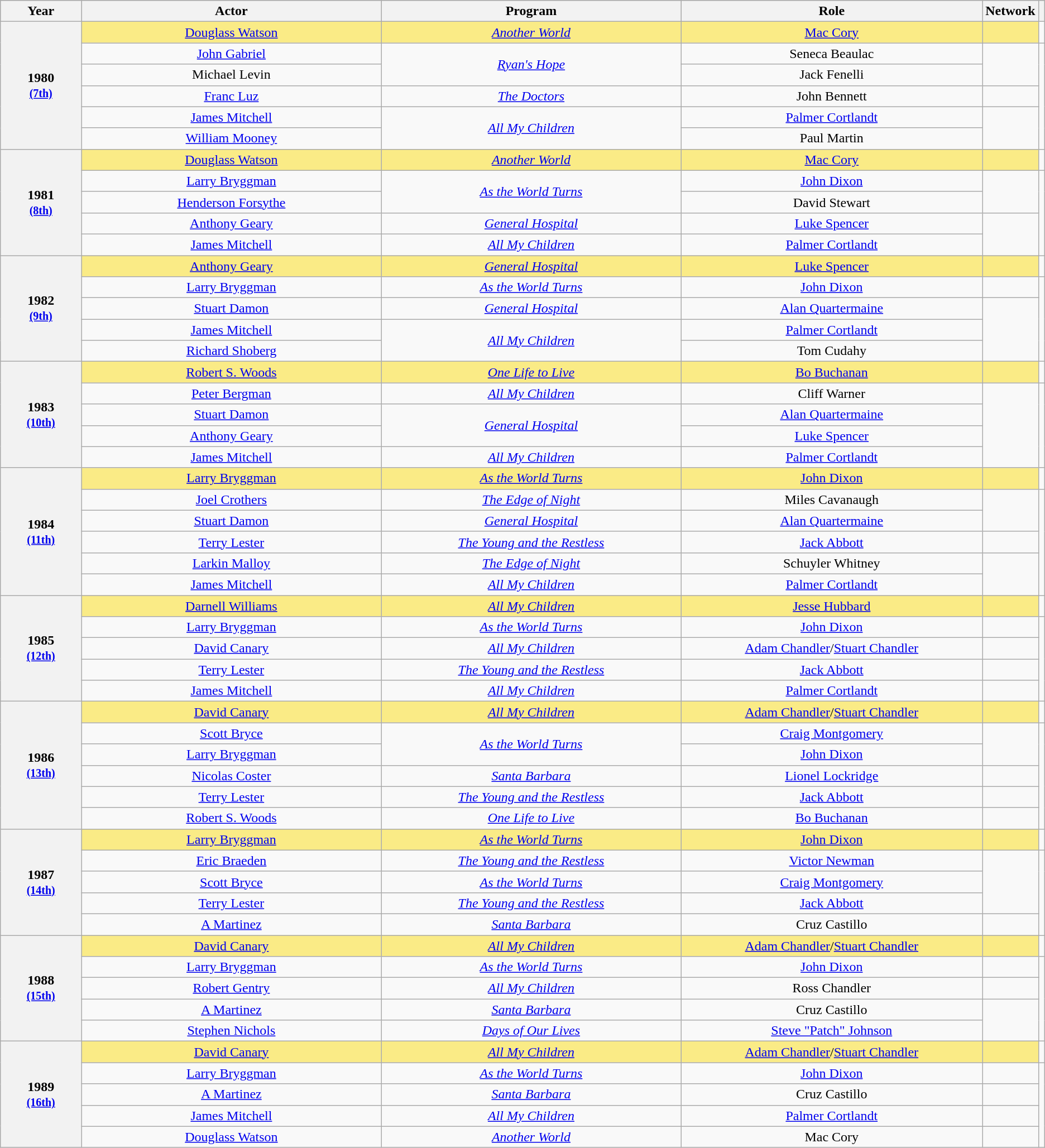<table class="wikitable" rowspan="2"  background: #f6e39c style="text-align: center">
<tr style="background:#bebebe;">
<th scope="col" style="width:8%;">Year</th>
<th scope="col" style="width:30%;">Actor</th>
<th scope="col" style="width:30%;">Program</th>
<th scope="col" style="width:30%;">Role</th>
<th scope="col" style="width:10%;">Network</th>
<th scope="col" style="width:2%;" class="unsortable"></th>
</tr>
<tr>
<th scope="row" rowspan=6 style="text-align:center">1980 <br><small><a href='#'>(7th)</a></small></th>
<td style="background:#FAEB86"><a href='#'>Douglass Watson</a> </td>
<td style="background:#FAEB86"><em><a href='#'>Another World</a></em></td>
<td style="background:#FAEB86"><a href='#'>Mac Cory</a></td>
<td style="background:#FAEB86"></td>
<td></td>
</tr>
<tr>
<td><a href='#'>John Gabriel</a></td>
<td rowspan="2"><em><a href='#'>Ryan's Hope</a></em></td>
<td>Seneca Beaulac</td>
<td rowspan="2"></td>
<td rowspan=5></td>
</tr>
<tr>
<td>Michael Levin</td>
<td>Jack Fenelli</td>
</tr>
<tr>
<td><a href='#'>Franc Luz</a></td>
<td><em><a href='#'>The Doctors</a></em></td>
<td>John Bennett</td>
<td></td>
</tr>
<tr>
<td><a href='#'>James Mitchell</a></td>
<td rowspan="2"><em><a href='#'>All My Children</a></em></td>
<td><a href='#'>Palmer Cortlandt</a></td>
<td rowspan="2"></td>
</tr>
<tr>
<td><a href='#'>William Mooney</a></td>
<td>Paul Martin</td>
</tr>
<tr>
<th scope="row" rowspan=5 style="text-align:center">1981 <br><small><a href='#'>(8th)</a></small></th>
<td style="background:#FAEB86"><a href='#'>Douglass Watson</a> </td>
<td style="background:#FAEB86"><em><a href='#'>Another World</a></em></td>
<td style="background:#FAEB86"><a href='#'>Mac Cory</a></td>
<td style="background:#FAEB86"></td>
<td></td>
</tr>
<tr>
<td><a href='#'>Larry Bryggman</a></td>
<td rowspan="2"><em><a href='#'>As the World Turns</a></em></td>
<td><a href='#'>John Dixon</a></td>
<td rowspan="2"></td>
<td rowspan=4></td>
</tr>
<tr>
<td><a href='#'>Henderson Forsythe</a></td>
<td>David Stewart</td>
</tr>
<tr>
<td><a href='#'>Anthony Geary</a></td>
<td><em><a href='#'>General Hospital</a></em></td>
<td><a href='#'>Luke Spencer</a></td>
<td rowspan="2"></td>
</tr>
<tr>
<td><a href='#'>James Mitchell</a></td>
<td><em><a href='#'>All My Children</a></em></td>
<td><a href='#'>Palmer Cortlandt</a></td>
</tr>
<tr>
<th scope="row" rowspan=5 style="text-align:center">1982 <br><small><a href='#'>(9th)</a></small></th>
<td style="background:#FAEB86"><a href='#'>Anthony Geary</a> </td>
<td style="background:#FAEB86"><em><a href='#'>General Hospital</a></em></td>
<td style="background:#FAEB86"><a href='#'>Luke Spencer</a></td>
<td style="background:#FAEB86"></td>
<td></td>
</tr>
<tr>
<td><a href='#'>Larry Bryggman</a></td>
<td><em><a href='#'>As the World Turns</a></em></td>
<td><a href='#'>John Dixon</a></td>
<td></td>
<td rowspan=4></td>
</tr>
<tr>
<td><a href='#'>Stuart Damon</a></td>
<td><em><a href='#'>General Hospital</a></em></td>
<td><a href='#'>Alan Quartermaine</a></td>
<td rowspan="3"></td>
</tr>
<tr>
<td><a href='#'>James Mitchell</a></td>
<td rowspan="2"><em><a href='#'>All My Children</a></em></td>
<td><a href='#'>Palmer Cortlandt</a></td>
</tr>
<tr>
<td><a href='#'>Richard Shoberg</a></td>
<td>Tom Cudahy</td>
</tr>
<tr>
<th scope="row" rowspan=5 style="text-align:center">1983 <br><small><a href='#'>(10th)</a></small></th>
<td style="background:#FAEB86"><a href='#'>Robert S. Woods</a> </td>
<td style="background:#FAEB86"><em><a href='#'>One Life to Live</a></em></td>
<td style="background:#FAEB86"><a href='#'>Bo Buchanan</a></td>
<td style="background:#FAEB86"></td>
<td></td>
</tr>
<tr>
<td><a href='#'>Peter Bergman</a></td>
<td><em><a href='#'>All My Children</a></em></td>
<td>Cliff Warner</td>
<td rowspan="4"></td>
<td rowspan=4></td>
</tr>
<tr>
<td><a href='#'>Stuart Damon</a></td>
<td rowspan="2"><em><a href='#'>General Hospital</a></em></td>
<td><a href='#'>Alan Quartermaine</a></td>
</tr>
<tr>
<td><a href='#'>Anthony Geary</a></td>
<td><a href='#'>Luke Spencer</a></td>
</tr>
<tr>
<td><a href='#'>James Mitchell</a></td>
<td><em><a href='#'>All My Children</a></em></td>
<td><a href='#'>Palmer Cortlandt</a></td>
</tr>
<tr>
<th scope="row" rowspan=6 style="text-align:center">1984 <br><small><a href='#'>(11th)</a></small></th>
<td style="background:#FAEB86"><a href='#'>Larry Bryggman</a> </td>
<td style="background:#FAEB86"><em><a href='#'>As the World Turns</a></em></td>
<td style="background:#FAEB86"><a href='#'>John Dixon</a></td>
<td style="background:#FAEB86"></td>
<td></td>
</tr>
<tr>
<td><a href='#'>Joel Crothers</a></td>
<td><em><a href='#'>The Edge of Night</a></em></td>
<td>Miles Cavanaugh</td>
<td rowspan="2"></td>
<td rowspan=5></td>
</tr>
<tr>
<td><a href='#'>Stuart Damon</a></td>
<td><em><a href='#'>General Hospital</a></em></td>
<td><a href='#'>Alan Quartermaine</a></td>
</tr>
<tr>
<td><a href='#'>Terry Lester</a></td>
<td><em><a href='#'>The Young and the Restless</a></em></td>
<td><a href='#'>Jack Abbott</a></td>
<td></td>
</tr>
<tr>
<td><a href='#'>Larkin Malloy</a></td>
<td><em><a href='#'>The Edge of Night</a></em></td>
<td>Schuyler Whitney</td>
<td rowspan="2"></td>
</tr>
<tr>
<td><a href='#'>James Mitchell</a></td>
<td><em><a href='#'>All My Children</a></em></td>
<td><a href='#'>Palmer Cortlandt</a></td>
</tr>
<tr>
<th scope="row" rowspan=5 style="text-align:center">1985 <br><small><a href='#'>(12th)</a></small></th>
<td style="background:#FAEB86"><a href='#'>Darnell Williams</a> </td>
<td style="background:#FAEB86"><em><a href='#'>All My Children</a></em></td>
<td style="background:#FAEB86"><a href='#'>Jesse Hubbard</a></td>
<td style="background:#FAEB86"></td>
<td></td>
</tr>
<tr>
<td><a href='#'>Larry Bryggman</a></td>
<td><em><a href='#'>As the World Turns</a></em></td>
<td><a href='#'>John Dixon</a></td>
<td></td>
<td rowspan=4></td>
</tr>
<tr>
<td><a href='#'>David Canary</a></td>
<td><em><a href='#'>All My Children</a></em></td>
<td><a href='#'>Adam Chandler</a>/<a href='#'>Stuart Chandler</a></td>
<td></td>
</tr>
<tr>
<td><a href='#'>Terry Lester</a></td>
<td><em><a href='#'>The Young and the Restless</a></em></td>
<td><a href='#'>Jack Abbott</a></td>
<td></td>
</tr>
<tr>
<td><a href='#'>James Mitchell</a></td>
<td><em><a href='#'>All My Children</a></em></td>
<td><a href='#'>Palmer Cortlandt</a></td>
<td></td>
</tr>
<tr>
<th scope="row" rowspan=6 style="text-align:center">1986 <br><small><a href='#'>(13th)</a></small></th>
<td style="background:#FAEB86"><a href='#'>David Canary</a> </td>
<td style="background:#FAEB86"><em><a href='#'>All My Children</a></em></td>
<td style="background:#FAEB86"><a href='#'>Adam Chandler</a>/<a href='#'>Stuart Chandler</a></td>
<td style="background:#FAEB86"></td>
<td></td>
</tr>
<tr>
<td><a href='#'>Scott Bryce</a></td>
<td rowspan="2"><em><a href='#'>As the World Turns</a></em></td>
<td><a href='#'>Craig Montgomery</a></td>
<td rowspan="2"></td>
<td rowspan=5></td>
</tr>
<tr>
<td><a href='#'>Larry Bryggman</a></td>
<td><a href='#'>John Dixon</a></td>
</tr>
<tr>
<td><a href='#'>Nicolas Coster</a></td>
<td><em><a href='#'>Santa Barbara</a></em></td>
<td><a href='#'>Lionel Lockridge</a></td>
<td></td>
</tr>
<tr>
<td><a href='#'>Terry Lester</a></td>
<td><em><a href='#'>The Young and the Restless</a></em></td>
<td><a href='#'>Jack Abbott</a></td>
<td></td>
</tr>
<tr>
<td><a href='#'>Robert S. Woods</a></td>
<td><em><a href='#'>One Life to Live</a></em></td>
<td><a href='#'>Bo Buchanan</a></td>
<td></td>
</tr>
<tr>
<th scope="row" rowspan=5 style="text-align:center">1987 <br><small><a href='#'>(14th)</a></small></th>
<td style="background:#FAEB86"><a href='#'>Larry Bryggman</a> </td>
<td style="background:#FAEB86"><em><a href='#'>As the World Turns</a></em></td>
<td style="background:#FAEB86"><a href='#'>John Dixon</a></td>
<td style="background:#FAEB86"></td>
<td></td>
</tr>
<tr>
<td><a href='#'>Eric Braeden</a></td>
<td><em><a href='#'>The Young and the Restless</a></em></td>
<td><a href='#'>Victor Newman</a></td>
<td rowspan="3"></td>
<td rowspan=4></td>
</tr>
<tr>
<td><a href='#'>Scott Bryce</a></td>
<td><em><a href='#'>As the World Turns</a></em></td>
<td><a href='#'>Craig Montgomery</a></td>
</tr>
<tr>
<td><a href='#'>Terry Lester</a></td>
<td><em><a href='#'>The Young and the Restless</a></em></td>
<td><a href='#'>Jack Abbott</a></td>
</tr>
<tr>
<td><a href='#'>A Martinez</a></td>
<td><em><a href='#'>Santa Barbara</a></em></td>
<td>Cruz Castillo</td>
<td></td>
</tr>
<tr>
<th scope="row" rowspan=5 style="text-align:center">1988 <br><small><a href='#'>(15th)</a></small></th>
<td style="background:#FAEB86"><a href='#'>David Canary</a> </td>
<td style="background:#FAEB86"><em><a href='#'>All My Children</a></em></td>
<td style="background:#FAEB86"><a href='#'>Adam Chandler</a>/<a href='#'>Stuart Chandler</a></td>
<td style="background:#FAEB86"></td>
<td></td>
</tr>
<tr>
<td><a href='#'>Larry Bryggman</a></td>
<td><em><a href='#'>As the World Turns</a></em></td>
<td><a href='#'>John Dixon</a></td>
<td></td>
<td rowspan=4></td>
</tr>
<tr>
<td><a href='#'>Robert Gentry</a></td>
<td><em><a href='#'>All My Children</a></em></td>
<td>Ross Chandler</td>
<td></td>
</tr>
<tr>
<td><a href='#'>A Martinez</a></td>
<td><em><a href='#'>Santa Barbara</a></em></td>
<td>Cruz Castillo</td>
<td rowspan="2"></td>
</tr>
<tr>
<td><a href='#'>Stephen Nichols</a></td>
<td><em><a href='#'>Days of Our Lives</a></em></td>
<td><a href='#'>Steve "Patch" Johnson</a></td>
</tr>
<tr>
<th scope="row" rowspan=5 style="text-align:center">1989 <br><small><a href='#'>(16th)</a></small></th>
<td style="background:#FAEB86"><a href='#'>David Canary</a> </td>
<td style="background:#FAEB86"><em><a href='#'>All My Children</a></em></td>
<td style="background:#FAEB86"><a href='#'>Adam Chandler</a>/<a href='#'>Stuart Chandler</a></td>
<td style="background:#FAEB86"></td>
<td></td>
</tr>
<tr>
<td><a href='#'>Larry Bryggman</a></td>
<td><em><a href='#'>As the World Turns</a></em></td>
<td><a href='#'>John Dixon</a></td>
<td></td>
<td rowspan=4></td>
</tr>
<tr>
<td><a href='#'>A Martinez</a></td>
<td><em><a href='#'>Santa Barbara</a></em></td>
<td>Cruz Castillo</td>
<td></td>
</tr>
<tr>
<td><a href='#'>James Mitchell</a></td>
<td><em><a href='#'>All My Children</a></em></td>
<td><a href='#'>Palmer Cortlandt</a></td>
<td></td>
</tr>
<tr>
<td><a href='#'>Douglass Watson</a></td>
<td><em><a href='#'>Another World</a></em></td>
<td>Mac Cory</td>
<td></td>
</tr>
</table>
